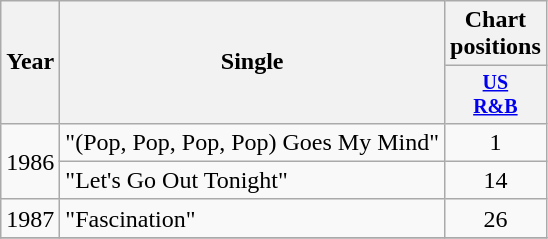<table class="wikitable" style="text-align:center;">
<tr>
<th rowspan="2">Year</th>
<th rowspan="2">Single</th>
<th colspan="1">Chart positions</th>
</tr>
<tr style="font-size:smaller;">
<th width="40"><a href='#'>US<br>R&B</a></th>
</tr>
<tr>
<td rowspan="2">1986</td>
<td align="left">"(Pop, Pop, Pop, Pop) Goes My Mind"</td>
<td>1</td>
</tr>
<tr>
<td align="left">"Let's Go Out Tonight"</td>
<td>14</td>
</tr>
<tr>
<td rowspan="1">1987</td>
<td align="left">"Fascination"</td>
<td>26</td>
</tr>
<tr>
</tr>
</table>
